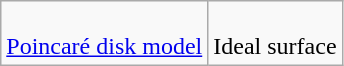<table class=wikitable>
<tr>
<td><br><a href='#'>Poincaré disk model</a></td>
<td><br>Ideal surface</td>
</tr>
</table>
